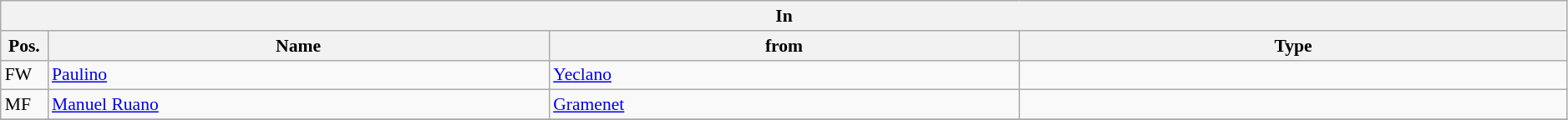<table class="wikitable" style="font-size:90%;width:99%;">
<tr>
<th colspan="4">In</th>
</tr>
<tr>
<th width=3%>Pos.</th>
<th width=32%>Name</th>
<th width=30%>from</th>
<th width=35%>Type</th>
</tr>
<tr>
<td>FW</td>
<td><a href='#'>Paulino</a></td>
<td><a href='#'>Yeclano</a></td>
<td></td>
</tr>
<tr>
<td>MF</td>
<td><a href='#'>Manuel Ruano</a></td>
<td><a href='#'>Gramenet</a></td>
<td></td>
</tr>
<tr>
</tr>
</table>
